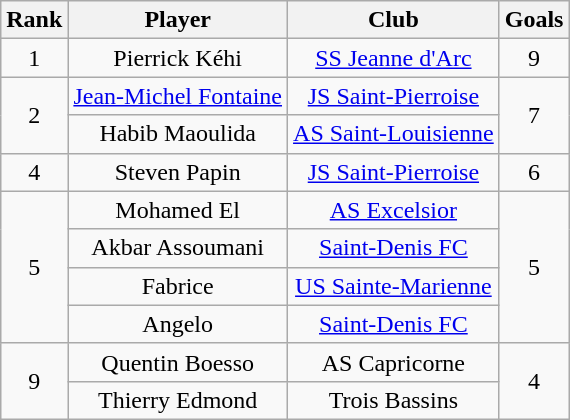<table class="wikitable" style="text-align:center;">
<tr>
<th>Rank</th>
<th>Player</th>
<th>Club</th>
<th>Goals</th>
</tr>
<tr>
<td>1</td>
<td> Pierrick Kéhi</td>
<td><a href='#'>SS Jeanne d'Arc</a></td>
<td>9</td>
</tr>
<tr>
<td rowspan=2>2</td>
<td> <a href='#'>Jean-Michel Fontaine</a></td>
<td><a href='#'>JS Saint-Pierroise</a></td>
<td rowspan=2>7</td>
</tr>
<tr>
<td> Habib Maoulida</td>
<td><a href='#'>AS Saint-Louisienne</a></td>
</tr>
<tr>
<td>4</td>
<td> Steven Papin</td>
<td><a href='#'>JS Saint-Pierroise</a></td>
<td>6</td>
</tr>
<tr>
<td rowspan=4>5</td>
<td> Mohamed El</td>
<td><a href='#'>AS Excelsior</a></td>
<td rowspan=4>5</td>
</tr>
<tr>
<td> Akbar Assoumani</td>
<td><a href='#'>Saint-Denis FC</a></td>
</tr>
<tr>
<td> Fabrice</td>
<td><a href='#'>US Sainte-Marienne</a></td>
</tr>
<tr>
<td> Angelo</td>
<td><a href='#'>Saint-Denis FC</a></td>
</tr>
<tr>
<td rowspan=2>9</td>
<td> Quentin Boesso</td>
<td>AS Capricorne</td>
<td rowspan=2>4</td>
</tr>
<tr>
<td> Thierry Edmond</td>
<td>Trois Bassins</td>
</tr>
</table>
